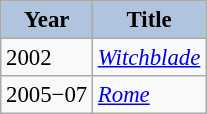<table class="wikitable" style="font-size:95%;">
<tr>
<th style="background:#B0C4DE;">Year</th>
<th style="background:#B0C4DE;">Title</th>
</tr>
<tr>
<td>2002</td>
<td><em><a href='#'>Witchblade</a></em></td>
</tr>
<tr>
<td>2005−07</td>
<td><em><a href='#'>Rome</a></em></td>
</tr>
</table>
